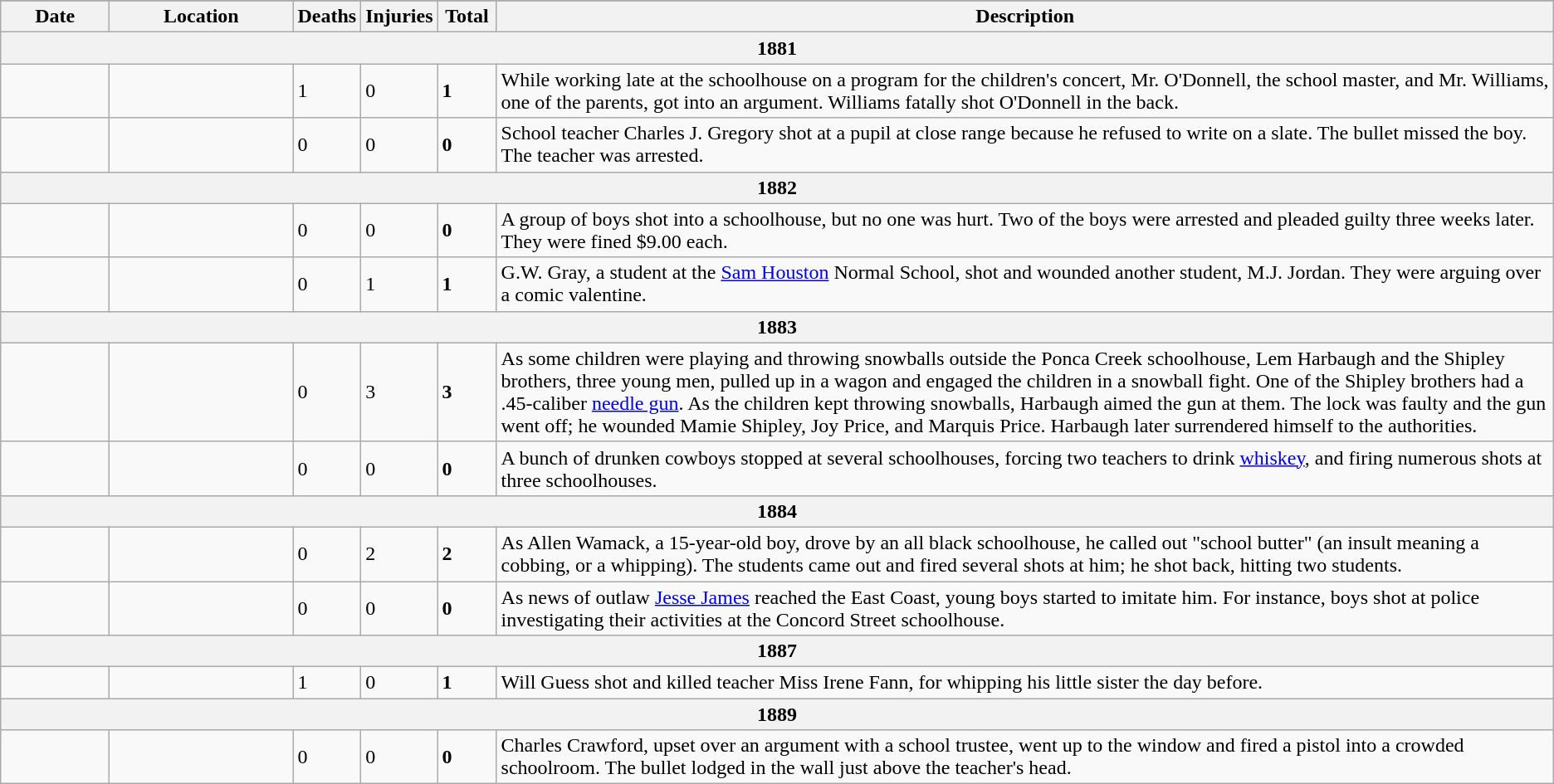<table class="sortable wikitable" style="font-size:100%;" id="1880s">
<tr>
</tr>
<tr>
<th style="width:80px;">Date</th>
<th style="width:140px;">Location</th>
<th style="width:40px;">Deaths</th>
<th style="width:40px;">Injuries</th>
<th style="width:40px;">Total</th>
<th class="unsortable">Description</th>
</tr>
<tr>
<th colspan="6">1881 </th>
</tr>
<tr>
<td></td>
<td></td>
<td>1</td>
<td>0</td>
<td><strong>1</strong></td>
<td>While working late at the schoolhouse on a program for the children's concert, Mr. O'Donnell, the school master, and Mr. Williams, one of the parents, got into an argument. Williams fatally shot O'Donnell in the back.</td>
</tr>
<tr>
<td></td>
<td></td>
<td>0</td>
<td>0</td>
<td><strong>0</strong></td>
<td>School teacher Charles J. Gregory shot at a pupil at close range because he refused to write on a slate. The bullet missed the boy. The teacher was arrested.</td>
</tr>
<tr>
<th colspan="6">1882 </th>
</tr>
<tr>
<td></td>
<td></td>
<td>0</td>
<td>0</td>
<td><strong>0</strong></td>
<td>A group of boys shot into a schoolhouse, but no one was hurt. Two of the boys were arrested and pleaded guilty three weeks later. They were fined $9.00 each.</td>
</tr>
<tr>
<td></td>
<td></td>
<td>0</td>
<td>1</td>
<td><strong>1</strong></td>
<td>G.W. Gray, a student at the <a href='#'>Sam Houston</a> Normal School, shot and wounded another student, M.J. Jordan. They were arguing over a comic valentine.</td>
</tr>
<tr>
<th colspan="6">1883 </th>
</tr>
<tr>
<td></td>
<td></td>
<td>0</td>
<td>3</td>
<td><strong>3</strong></td>
<td>As some children were playing and throwing snowballs outside the Ponca Creek schoolhouse, Lem Harbaugh and the Shipley brothers, three young men, pulled up in a wagon and engaged the children in a snowball fight. One of the Shipley brothers had a .45-caliber <a href='#'>needle gun</a>. As the children kept throwing snowballs, Harbaugh aimed the gun at them. The lock was faulty and the gun went off; he wounded Mamie Shipley, Joy Price, and Marquis Price. Harbaugh later surrendered himself to the authorities.</td>
</tr>
<tr>
<td></td>
<td></td>
<td>0</td>
<td>0</td>
<td><strong>0</strong></td>
<td>A bunch of drunken cowboys stopped at several schoolhouses, forcing two teachers to drink <a href='#'>whiskey</a>, and firing numerous shots at three schoolhouses.</td>
</tr>
<tr>
<th colspan="6">1884 </th>
</tr>
<tr>
<td></td>
<td></td>
<td>0</td>
<td>2</td>
<td><strong>2</strong></td>
<td>As Allen Wamack, a 15-year-old boy, drove by an all black schoolhouse, he called out "school butter" (an insult meaning a cobbing, or a whipping). The students came out and fired several shots at him; he shot back, hitting two students.</td>
</tr>
<tr>
<td></td>
<td></td>
<td>0</td>
<td>0</td>
<td><strong>0</strong></td>
<td>As news of outlaw <a href='#'>Jesse James</a> reached the East Coast, young boys started to imitate him. For instance, boys shot at police investigating their activities at the Concord Street schoolhouse.</td>
</tr>
<tr>
<th colspan="6">1887 </th>
</tr>
<tr>
<td></td>
<td></td>
<td>1</td>
<td>0</td>
<td><strong>1</strong></td>
<td>Will Guess shot and killed teacher Miss Irene Fann, for whipping his little sister the day before.</td>
</tr>
<tr>
<th colspan="6">1889 </th>
</tr>
<tr>
<td></td>
<td></td>
<td>0</td>
<td>0</td>
<td><strong>0</strong></td>
<td>Charles Crawford, upset over an argument with a school trustee, went up to the window and fired a pistol into a crowded schoolroom. The bullet lodged in the wall just above the teacher's head.</td>
</tr>
</table>
